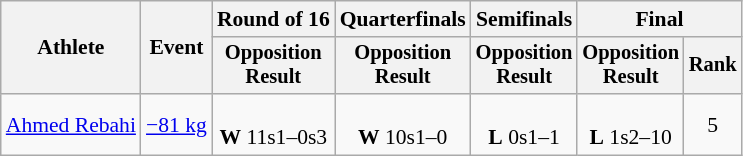<table class="wikitable" style="font-size:90%">
<tr>
<th rowspan="2">Athlete</th>
<th rowspan="2">Event</th>
<th>Round of 16</th>
<th>Quarterfinals</th>
<th>Semifinals</th>
<th colspan=2>Final</th>
</tr>
<tr style="font-size:95%">
<th>Opposition<br>Result</th>
<th>Opposition<br>Result</th>
<th>Opposition<br>Result</th>
<th>Opposition<br>Result</th>
<th>Rank</th>
</tr>
<tr align=center>
<td align=left><a href='#'>Ahmed Rebahi</a></td>
<td align=left><a href='#'>−81 kg</a></td>
<td><br><strong>W</strong> 11s1–0s3</td>
<td><br> <strong>W</strong> 10s1–0</td>
<td><br> <strong>L</strong> 0s1–1</td>
<td><br> <strong>L</strong> 1s2–10</td>
<td>5</td>
</tr>
</table>
